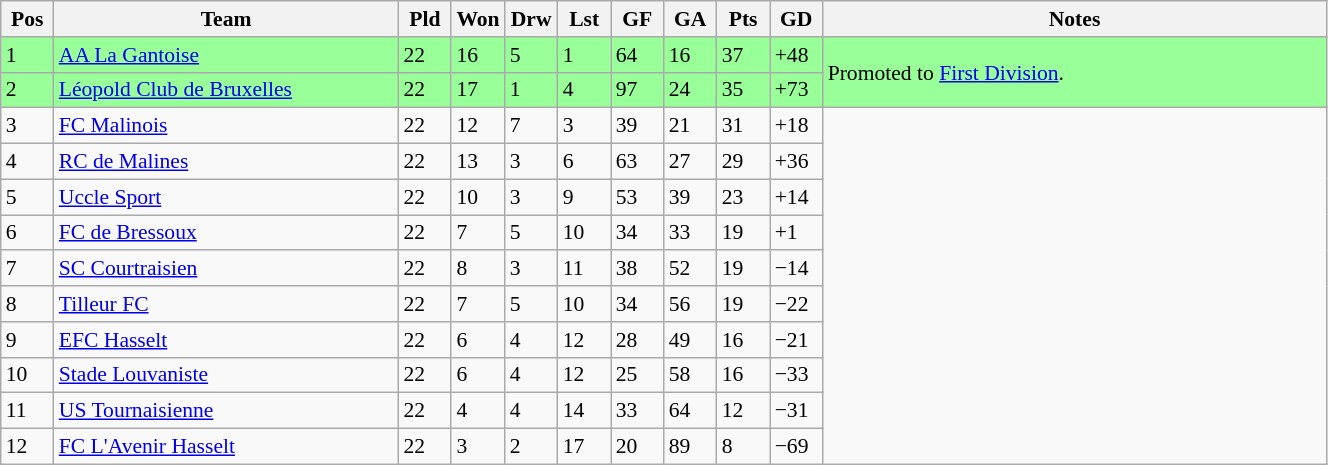<table class="wikitable" width=70% style="font-size:90%">
<tr>
<th width=4%><strong>Pos</strong></th>
<th width=26%><strong>Team</strong></th>
<th width=4%><strong>Pld</strong></th>
<th width=4%><strong>Won</strong></th>
<th width=4%><strong>Drw</strong></th>
<th width=4%><strong>Lst</strong></th>
<th width=4%><strong>GF</strong></th>
<th width=4%><strong>GA</strong></th>
<th width=4%><strong>Pts</strong></th>
<th width=4%><strong>GD</strong></th>
<th width=38%><strong>Notes</strong></th>
</tr>
<tr bgcolor=#99ff99>
<td>1</td>
<td><a href='#'>AA La Gantoise</a></td>
<td>22</td>
<td>16</td>
<td>5</td>
<td>1</td>
<td>64</td>
<td>16</td>
<td>37</td>
<td>+48</td>
<td rowspan=2>Promoted to <a href='#'>First Division</a>.</td>
</tr>
<tr bgcolor=#99ff99>
<td>2</td>
<td><a href='#'>Léopold Club de Bruxelles</a></td>
<td>22</td>
<td>17</td>
<td>1</td>
<td>4</td>
<td>97</td>
<td>24</td>
<td>35</td>
<td>+73</td>
</tr>
<tr>
<td>3</td>
<td><a href='#'>FC Malinois</a></td>
<td>22</td>
<td>12</td>
<td>7</td>
<td>3</td>
<td>39</td>
<td>21</td>
<td>31</td>
<td>+18</td>
</tr>
<tr>
<td>4</td>
<td><a href='#'>RC de Malines</a></td>
<td>22</td>
<td>13</td>
<td>3</td>
<td>6</td>
<td>63</td>
<td>27</td>
<td>29</td>
<td>+36</td>
</tr>
<tr>
<td>5</td>
<td><a href='#'>Uccle Sport</a></td>
<td>22</td>
<td>10</td>
<td>3</td>
<td>9</td>
<td>53</td>
<td>39</td>
<td>23</td>
<td>+14</td>
</tr>
<tr>
<td>6</td>
<td><a href='#'>FC de Bressoux</a></td>
<td>22</td>
<td>7</td>
<td>5</td>
<td>10</td>
<td>34</td>
<td>33</td>
<td>19</td>
<td>+1</td>
</tr>
<tr>
<td>7</td>
<td><a href='#'>SC Courtraisien</a></td>
<td>22</td>
<td>8</td>
<td>3</td>
<td>11</td>
<td>38</td>
<td>52</td>
<td>19</td>
<td>−14</td>
</tr>
<tr>
<td>8</td>
<td><a href='#'>Tilleur FC</a></td>
<td>22</td>
<td>7</td>
<td>5</td>
<td>10</td>
<td>34</td>
<td>56</td>
<td>19</td>
<td>−22</td>
</tr>
<tr>
<td>9</td>
<td><a href='#'>EFC Hasselt</a></td>
<td>22</td>
<td>6</td>
<td>4</td>
<td>12</td>
<td>28</td>
<td>49</td>
<td>16</td>
<td>−21</td>
</tr>
<tr>
<td>10</td>
<td><a href='#'>Stade Louvaniste</a></td>
<td>22</td>
<td>6</td>
<td>4</td>
<td>12</td>
<td>25</td>
<td>58</td>
<td>16</td>
<td>−33</td>
</tr>
<tr>
<td>11</td>
<td><a href='#'>US Tournaisienne</a></td>
<td>22</td>
<td>4</td>
<td>4</td>
<td>14</td>
<td>33</td>
<td>64</td>
<td>12</td>
<td>−31</td>
</tr>
<tr>
<td>12</td>
<td><a href='#'>FC L'Avenir Hasselt</a></td>
<td>22</td>
<td>3</td>
<td>2</td>
<td>17</td>
<td>20</td>
<td>89</td>
<td>8</td>
<td>−69</td>
</tr>
</table>
